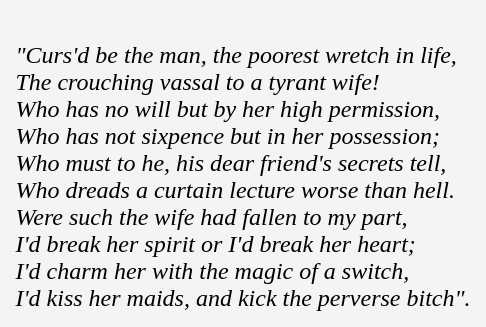<table cellpadding=10 border="0" align=center>
<tr>
<td bgcolor=#f4f4f4><br><em>"Curs'd be the man, the poorest wretch in life,</em><br> 
<em>The crouching vassal to a tyrant wife!</em><br> 
<em>Who has no will but by her high permission,</em><br> 
<em>Who has not sixpence but in her possession;</em><br> 
<em>Who must to he, his dear friend's secrets tell,</em><br>
<em>Who dreads a curtain lecture worse than hell.</em><br>
<em>Were such the wife had fallen to my part,</em><br>
<em>I'd break her spirit or I'd break her heart;</em><br>
<em>I'd charm her with the magic of a switch,</em><br>
<em>I'd kiss her maids, and kick the perverse bitch".</em><br></td>
</tr>
</table>
